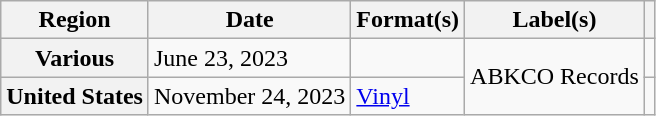<table class="wikitable plainrowheaders">
<tr>
<th scope="col">Region</th>
<th scope="col">Date</th>
<th scope="col">Format(s)</th>
<th scope="col">Label(s)</th>
<th scope="col"></th>
</tr>
<tr>
<th scope="row">Various</th>
<td>June 23, 2023</td>
<td></td>
<td rowspan="2">ABKCO Records</td>
<td></td>
</tr>
<tr>
<th scope="row">United States</th>
<td>November 24, 2023</td>
<td><a href='#'>Vinyl</a></td>
<td></td>
</tr>
</table>
